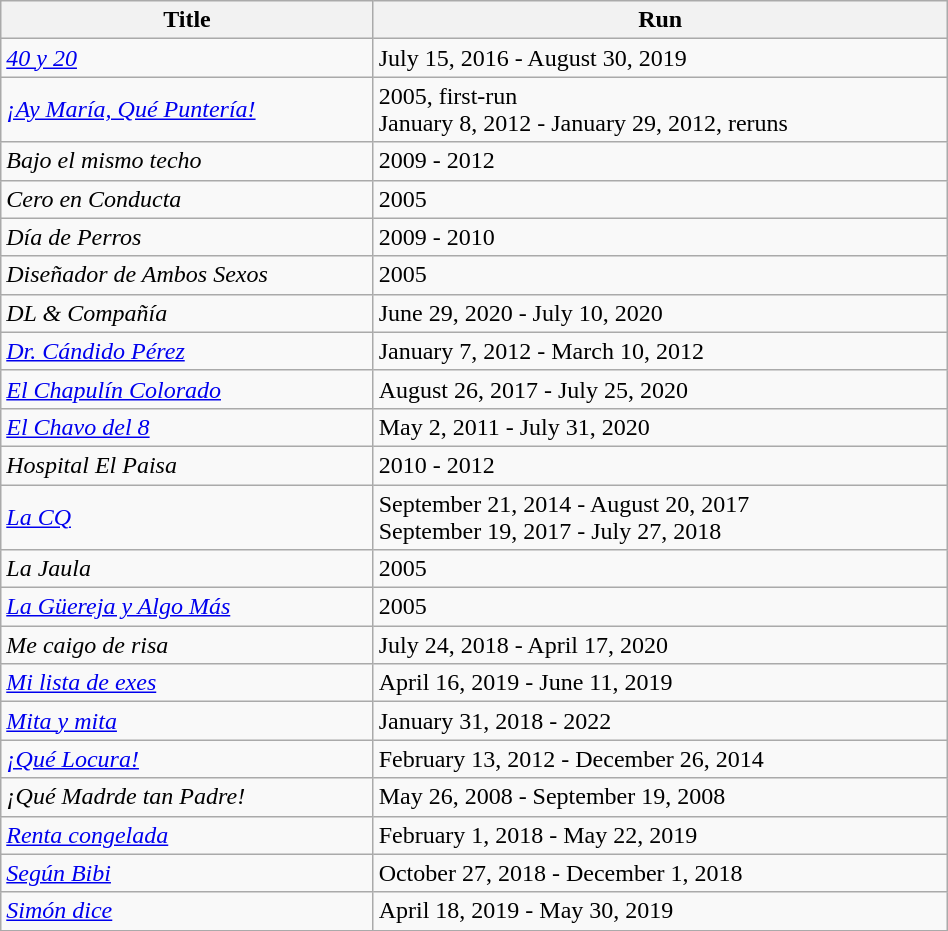<table class="wikitable sortable" style="width:50%;">
<tr>
<th>Title</th>
<th>Run</th>
</tr>
<tr>
<td><em><a href='#'>40 y 20</a></em></td>
<td>July 15, 2016 - August 30, 2019</td>
</tr>
<tr>
<td><em><a href='#'>¡Ay María, Qué Puntería!</a></em></td>
<td>2005, first-run<br>January 8, 2012 - January 29, 2012, reruns</td>
</tr>
<tr>
<td><em>Bajo el mismo techo</em></td>
<td>2009 - 2012</td>
</tr>
<tr>
<td><em>Cero en Conducta</em></td>
<td>2005</td>
</tr>
<tr>
<td><em>Día de Perros</em></td>
<td>2009 - 2010</td>
</tr>
<tr>
<td><em>Diseñador de Ambos Sexos</em></td>
<td>2005</td>
</tr>
<tr>
<td><em>DL & Compañía</em></td>
<td>June 29, 2020 - July 10, 2020</td>
</tr>
<tr>
<td><em><a href='#'>Dr. Cándido Pérez</a></em></td>
<td>January 7, 2012 - March 10, 2012</td>
</tr>
<tr>
<td><em><a href='#'>El Chapulín Colorado</a></em></td>
<td>August 26, 2017 - July 25, 2020</td>
</tr>
<tr>
<td><em><a href='#'>El Chavo del 8</a></em></td>
<td>May 2, 2011 - July 31, 2020</td>
</tr>
<tr>
<td><em>Hospital El Paisa</em></td>
<td>2010 - 2012</td>
</tr>
<tr>
<td><em><a href='#'>La CQ</a></em></td>
<td>September 21, 2014 - August 20, 2017<br>September 19, 2017 - July 27, 2018</td>
</tr>
<tr>
<td><em>La Jaula</em></td>
<td>2005</td>
</tr>
<tr>
<td><em><a href='#'>La Güereja y Algo Más</a></em></td>
<td>2005</td>
</tr>
<tr>
<td><em>Me caigo de risa</em></td>
<td>July 24, 2018 - April 17, 2020</td>
</tr>
<tr>
<td><em><a href='#'>Mi lista de exes</a></em></td>
<td>April 16, 2019 - June 11, 2019</td>
</tr>
<tr>
<td><em><a href='#'>Mita y mita</a></em></td>
<td>January 31, 2018 - 2022</td>
</tr>
<tr>
<td><em><a href='#'>¡Qué Locura!</a></em></td>
<td>February 13, 2012 - December 26, 2014</td>
</tr>
<tr>
<td><em>¡Qué Madrde tan Padre!</em></td>
<td>May 26, 2008 - September 19, 2008</td>
</tr>
<tr>
<td><em><a href='#'>Renta congelada</a></em></td>
<td>February 1, 2018 - May 22, 2019</td>
</tr>
<tr>
<td><em><a href='#'>Según Bibi</a></em></td>
<td>October 27, 2018 - December 1, 2018</td>
</tr>
<tr>
<td><em><a href='#'>Simón dice</a></em></td>
<td>April 18, 2019 - May 30, 2019</td>
</tr>
<tr>
</tr>
</table>
